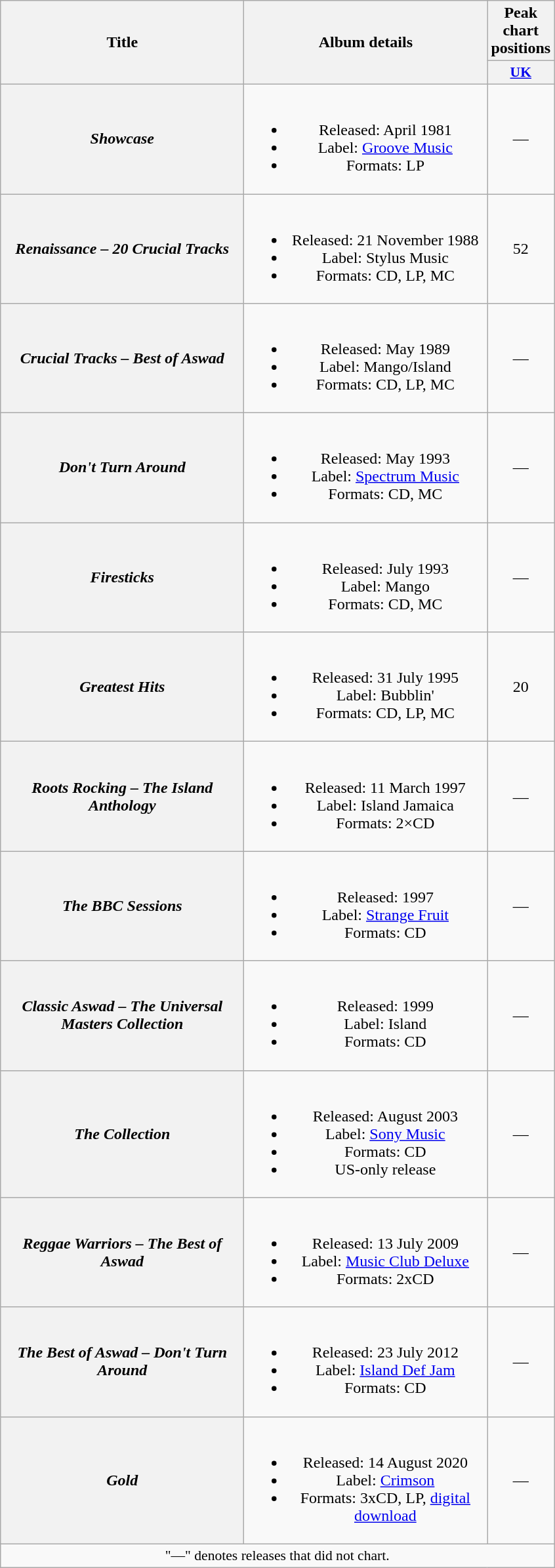<table class="wikitable plainrowheaders" style="text-align:center;">
<tr>
<th rowspan="2" scope="col" style="width:15em;">Title</th>
<th rowspan="2" scope="col" style="width:15em;">Album details</th>
<th>Peak chart positions</th>
</tr>
<tr>
<th scope="col" style="width:2em;font-size:90%;"><a href='#'>UK</a><br></th>
</tr>
<tr>
<th scope="row"><em>Showcase</em></th>
<td><br><ul><li>Released: April 1981</li><li>Label: <a href='#'>Groove Music</a></li><li>Formats: LP</li></ul></td>
<td>—</td>
</tr>
<tr>
<th scope="row"><em>Renaissance – 20 Crucial Tracks</em></th>
<td><br><ul><li>Released: 21 November 1988</li><li>Label: Stylus Music</li><li>Formats: CD, LP, MC</li></ul></td>
<td>52</td>
</tr>
<tr>
<th scope="row"><em>Crucial Tracks – Best of Aswad</em></th>
<td><br><ul><li>Released: May 1989</li><li>Label: Mango/Island</li><li>Formats: CD, LP, MC</li></ul></td>
<td>—</td>
</tr>
<tr>
<th scope="row"><em>Don't Turn Around</em></th>
<td><br><ul><li>Released: May 1993</li><li>Label: <a href='#'>Spectrum Music</a></li><li>Formats: CD, MC</li></ul></td>
<td>—</td>
</tr>
<tr>
<th scope="row"><em>Firesticks</em></th>
<td><br><ul><li>Released: July 1993</li><li>Label: Mango</li><li>Formats: CD, MC</li></ul></td>
<td>—</td>
</tr>
<tr>
<th scope="row"><em>Greatest Hits</em></th>
<td><br><ul><li>Released: 31 July 1995</li><li>Label: Bubblin'</li><li>Formats: CD, LP, MC</li></ul></td>
<td>20</td>
</tr>
<tr>
<th scope="row"><em>Roots Rocking – The Island Anthology</em></th>
<td><br><ul><li>Released: 11 March 1997</li><li>Label: Island Jamaica</li><li>Formats: 2×CD</li></ul></td>
<td>—</td>
</tr>
<tr>
<th scope="row"><em>The BBC Sessions</em></th>
<td><br><ul><li>Released: 1997</li><li>Label: <a href='#'>Strange Fruit</a></li><li>Formats: CD</li></ul></td>
<td>—</td>
</tr>
<tr>
<th scope="row"><em>Classic Aswad – The Universal Masters Collection</em></th>
<td><br><ul><li>Released: 1999</li><li>Label: Island</li><li>Formats: CD</li></ul></td>
<td>—</td>
</tr>
<tr>
<th scope="row"><em>The Collection</em></th>
<td><br><ul><li>Released: August 2003</li><li>Label: <a href='#'>Sony Music</a></li><li>Formats: CD</li><li>US-only release</li></ul></td>
<td>—</td>
</tr>
<tr>
<th scope="row"><em>Reggae Warriors – The Best of Aswad</em></th>
<td><br><ul><li>Released: 13 July 2009</li><li>Label: <a href='#'>Music Club Deluxe</a></li><li>Formats: 2xCD</li></ul></td>
<td>—</td>
</tr>
<tr>
<th scope="row"><em>The Best of Aswad – Don't Turn Around</em></th>
<td><br><ul><li>Released: 23 July 2012</li><li>Label: <a href='#'>Island Def Jam</a></li><li>Formats: CD</li></ul></td>
<td>—</td>
</tr>
<tr>
<th scope="row"><em>Gold</em></th>
<td><br><ul><li>Released: 14 August 2020</li><li>Label: <a href='#'>Crimson</a></li><li>Formats: 3xCD, LP, <a href='#'>digital download</a></li></ul></td>
<td>—</td>
</tr>
<tr>
<td colspan="3" style="font-size:90%">"—" denotes releases that did not chart.</td>
</tr>
</table>
